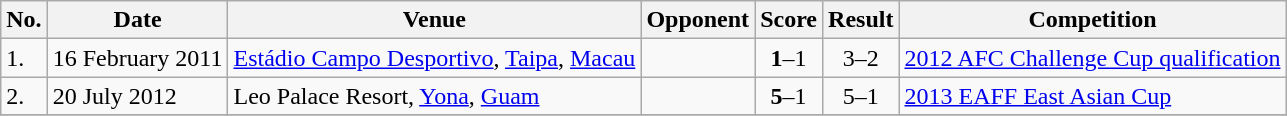<table class="wikitable">
<tr>
<th>No.</th>
<th>Date</th>
<th>Venue</th>
<th>Opponent</th>
<th>Score</th>
<th>Result</th>
<th>Competition</th>
</tr>
<tr>
<td>1.</td>
<td>16 February 2011</td>
<td><a href='#'>Estádio Campo Desportivo</a>, <a href='#'>Taipa</a>, <a href='#'>Macau</a></td>
<td></td>
<td align=center><strong>1</strong>–1</td>
<td align=center>3–2 </td>
<td><a href='#'>2012 AFC Challenge Cup qualification</a></td>
</tr>
<tr>
<td>2.</td>
<td>20 July 2012</td>
<td>Leo Palace Resort, <a href='#'>Yona</a>, <a href='#'>Guam</a></td>
<td></td>
<td align=center><strong>5</strong>–1</td>
<td align=center>5–1</td>
<td><a href='#'>2013 EAFF East Asian Cup</a></td>
</tr>
<tr>
</tr>
</table>
